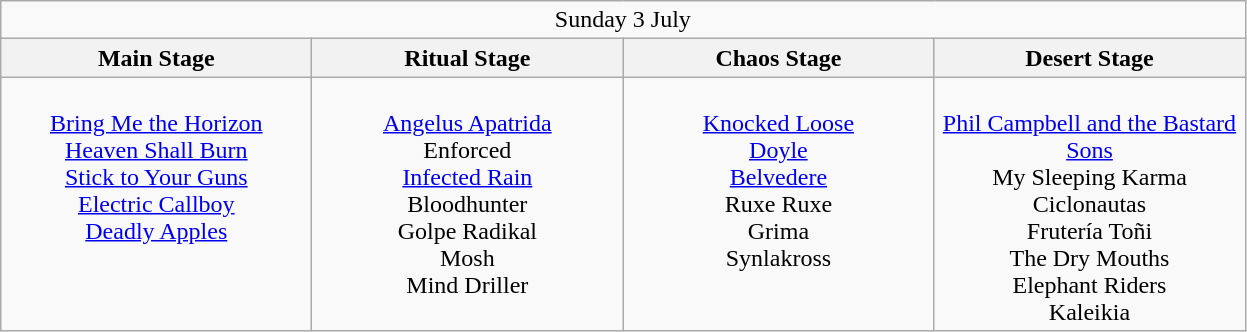<table class="wikitable">
<tr>
<td colspan="4" style="text-align:center;">Sunday 3 July</td>
</tr>
<tr>
<th>Main Stage</th>
<th>Ritual Stage</th>
<th>Chaos Stage</th>
<th>Desert Stage</th>
</tr>
<tr>
<td style="text-align:center; vertical-align:top; width:200px;"><br><a href='#'>Bring Me the Horizon</a> <br>
<a href='#'>Heaven Shall Burn</a> <br>
<a href='#'>Stick to Your Guns</a> <br>
<a href='#'>Electric Callboy</a> <br>
<a href='#'>Deadly Apples</a></td>
<td style="text-align:center; vertical-align:top; width:200px;"><br><a href='#'>Angelus Apatrida</a> <br>
Enforced <br>
<a href='#'>Infected Rain</a> <br>
Bloodhunter <br>
Golpe Radikal <br>
Mosh <br>
Mind Driller</td>
<td style="text-align:center; vertical-align:top; width:200px;"><br><a href='#'>Knocked Loose</a> <br>
<a href='#'>Doyle</a> <br>
<a href='#'>Belvedere</a> <br>
Ruxe Ruxe <br>
Grima <br>
Synlakross</td>
<td style="text-align:center; vertical-align:top; width:200px;"><br><a href='#'>Phil Campbell and the Bastard Sons</a> <br>
My Sleeping Karma <br>
Ciclonautas <br>
Frutería Toñi <br>
The Dry Mouths <br>
Elephant Riders <br>
Kaleikia</td>
</tr>
</table>
